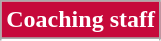<table class="wikitable">
<tr>
<th style="background:#C6093B; color:#FFFFFF;" scope="col" colspan="2">Coaching staff<br></th>
</tr>
<tr>
</tr>
<tr>
</tr>
<tr>
</tr>
<tr>
</tr>
<tr>
</tr>
<tr>
</tr>
<tr>
</tr>
</table>
